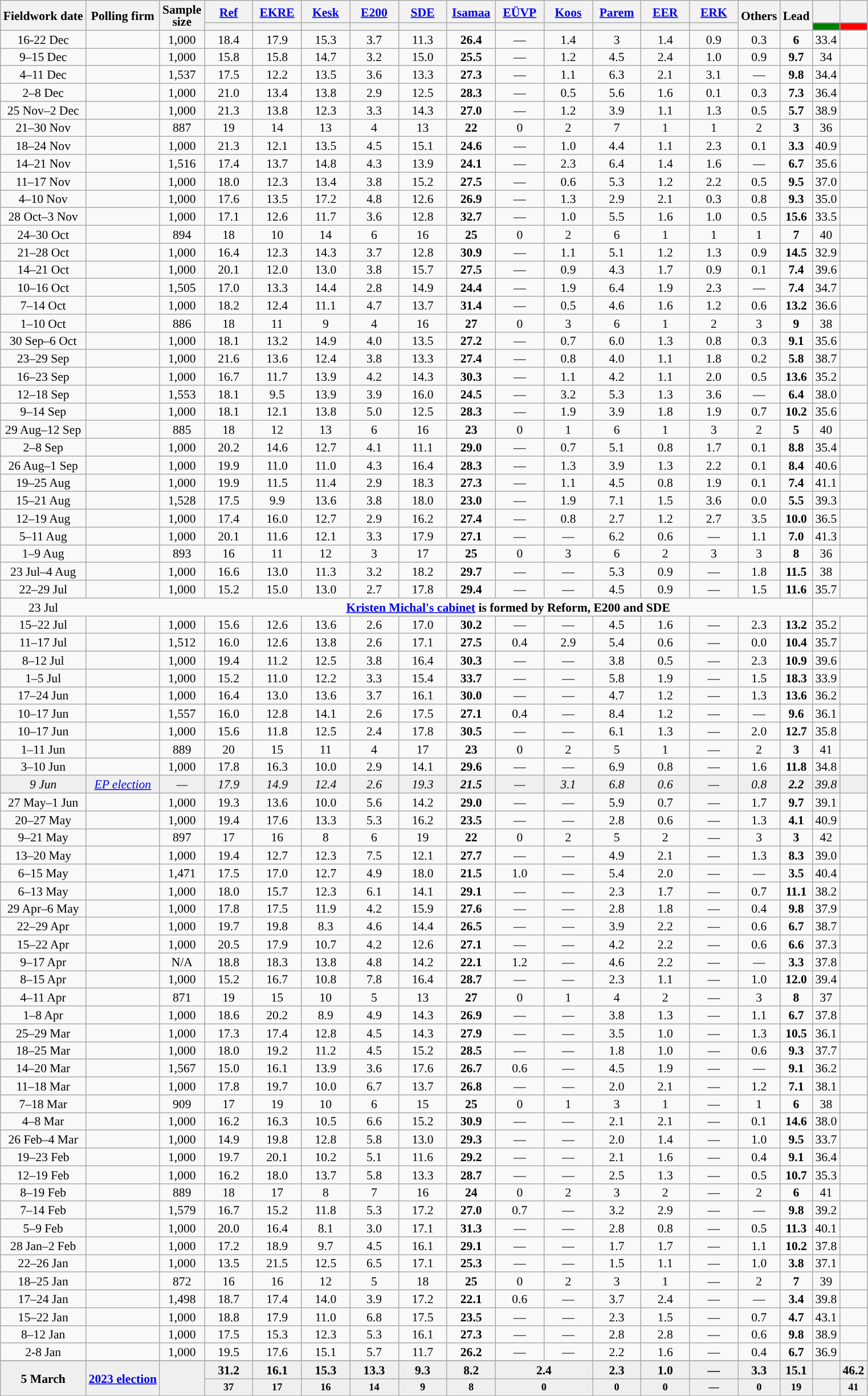<table class="wikitable sortable mw-datatable" style="text-align:center;font-size:90%;line-height:14px;">
<tr>
<th rowspan="2">Fieldwork date</th>
<th rowspan="2">Polling firm</th>
<th rowspan="2" data-sort-type="number">Sample<br>size</th>
<th class="unsortable" style="width:50px;"><a href='#'>Ref</a></th>
<th class="unsortable" style="width:50px;"><a href='#'>EKRE</a></th>
<th class="unsortable" style="width:50px;"><a href='#'>Kesk</a></th>
<th class="unsortable" style="width:50px;"><a href='#'>E200</a></th>
<th class="unsortable" style="width:50px;"><a href='#'>SDE</a></th>
<th class="unsortable" style="width:50px;"><a href='#'>Isamaa</a></th>
<th class="unsortable" style="width:50px;"><a href='#'>EÜVP</a></th>
<th class="unsortable" style="width:50px;"><a href='#'>Koos</a></th>
<th class="unsortable" style="width:50px;"><a href='#'>Parem</a></th>
<th class="unsortable" style="width:50px;"><a href='#'>EER</a></th>
<th class="unsortable" style="width:50px;"><a href='#'>ERK</a></th>
<th rowspan="2" class="unsortable">Others</th>
<th rowspan="2" data-sort-type="number">Lead</th>
<th class="unsortable" style="width:20px;"></th>
<th class="unsortable" style="width:20px;"></th>
</tr>
<tr style="text-align:center;">
<th data-sort-type="number" style="background:"></th>
<th data-sort-type="number" style="background:"></th>
<th data-sort-type="number" style="background:"></th>
<th data-sort-type="number" style="background:"></th>
<th data-sort-type="number" style="background:"></th>
<th data-sort-type="number" style="background:"></th>
<th data-sort-type="number" style="background:"></th>
<th data-sort-type="number" style="background:"></th>
<th data-sort-type="number" style="background:"></th>
<th data-sort-type="number" style="background:"></th>
<th data-sort-type="number" style="background:"></th>
<th data-sort-type="number" style="background:Green;"></th>
<th data-sort-type="number" style="background:Red;"></th>
</tr>
<tr>
<td>16-22 Dec</td>
<td></td>
<td>1,000</td>
<td>18.4</td>
<td>17.9</td>
<td>15.3</td>
<td>3.7</td>
<td>11.3</td>
<td><strong>26.4</strong></td>
<td>—</td>
<td>1.4</td>
<td>3</td>
<td>1.4</td>
<td>0.9</td>
<td>0.3</td>
<td style="background:"><strong>6</strong></td>
<td>33.4</td>
<td></td>
</tr>
<tr>
<td>9–15 Dec</td>
<td></td>
<td>1,000</td>
<td>15.8</td>
<td>15.8</td>
<td>14.7</td>
<td>3.2</td>
<td>15.0</td>
<td><strong>25.5</strong></td>
<td>—</td>
<td>1.2</td>
<td>4.5</td>
<td>2.4</td>
<td>1.0</td>
<td>0.9</td>
<td style="background:"><strong>9.7</strong></td>
<td>34</td>
<td></td>
</tr>
<tr>
<td>4–11 Dec</td>
<td></td>
<td>1,537</td>
<td>17.5</td>
<td>12.2</td>
<td>13.5</td>
<td>3.6</td>
<td>13.3</td>
<td><strong>27.3</strong></td>
<td>—</td>
<td>1.1</td>
<td>6.3</td>
<td>2.1</td>
<td>3.1</td>
<td>—</td>
<td style="background:"><strong>9.8</strong></td>
<td>34.4</td>
<td></td>
</tr>
<tr>
<td>2–8 Dec</td>
<td></td>
<td>1,000</td>
<td>21.0</td>
<td>13.4</td>
<td>13.8</td>
<td>2.9</td>
<td>12.5</td>
<td><strong>28.3</strong></td>
<td>—</td>
<td>0.5</td>
<td>5.6</td>
<td>1.6</td>
<td>0.1</td>
<td>0.3</td>
<td style="background:"><strong>7.3</strong></td>
<td>36.4</td>
<td></td>
</tr>
<tr>
<td>25 Nov–2 Dec</td>
<td></td>
<td>1,000</td>
<td>21.3</td>
<td>13.8</td>
<td>12.3</td>
<td>3.3</td>
<td>14.3</td>
<td><strong>27.0</strong></td>
<td>—</td>
<td>1.2</td>
<td>3.9</td>
<td>1.1</td>
<td>1.3</td>
<td>0.5</td>
<td style="background:"><strong>5.7</strong></td>
<td>38.9</td>
<td></td>
</tr>
<tr>
<td>21–30 Nov</td>
<td></td>
<td>887</td>
<td>19</td>
<td>14</td>
<td>13</td>
<td>4</td>
<td>13</td>
<td><strong>22</strong></td>
<td>0</td>
<td>2</td>
<td>7</td>
<td>1</td>
<td>1</td>
<td>2</td>
<td style="background:"><strong>3</strong></td>
<td>36</td>
<td></td>
</tr>
<tr>
<td>18–24 Nov</td>
<td></td>
<td>1,000</td>
<td>21.3</td>
<td>12.1</td>
<td>13.5</td>
<td>4.5</td>
<td>15.1</td>
<td><strong>24.6</strong></td>
<td>—</td>
<td>1.0</td>
<td>4.4</td>
<td>1.1</td>
<td>2.3</td>
<td>0.1</td>
<td style="background:"><strong>3.3</strong></td>
<td>40.9</td>
<td></td>
</tr>
<tr>
<td>14–21 Nov</td>
<td></td>
<td>1,516</td>
<td>17.4</td>
<td>13.7</td>
<td>14.8</td>
<td>4.3</td>
<td>13.9</td>
<td><strong>24.1</strong></td>
<td>—</td>
<td>2.3</td>
<td>6.4</td>
<td>1.4</td>
<td>1.6</td>
<td>—</td>
<td style="background:"><strong>6.7</strong></td>
<td>35.6</td>
<td></td>
</tr>
<tr>
<td>11–17 Nov</td>
<td></td>
<td>1,000</td>
<td>18.0</td>
<td>12.3</td>
<td>13.4</td>
<td>3.8</td>
<td>15.2</td>
<td><strong>27.5</strong></td>
<td>—</td>
<td>0.6</td>
<td>5.3</td>
<td>1.2</td>
<td>2.2</td>
<td>0.5</td>
<td style="background:"><strong>9.5</strong></td>
<td>37.0</td>
<td></td>
</tr>
<tr>
<td>4–10 Nov</td>
<td></td>
<td>1,000</td>
<td>17.6</td>
<td>13.5</td>
<td>17.2</td>
<td>4.8</td>
<td>12.6</td>
<td><strong>26.9</strong></td>
<td>—</td>
<td>1.3</td>
<td>2.9</td>
<td>2.1</td>
<td>0.3</td>
<td>0.8</td>
<td style="background:"><strong>9.3</strong></td>
<td>35.0</td>
<td></td>
</tr>
<tr>
<td>28 Oct–3 Nov</td>
<td></td>
<td>1,000</td>
<td>17.1</td>
<td>12.6</td>
<td>11.7</td>
<td>3.6</td>
<td>12.8</td>
<td><strong>32.7</strong></td>
<td>—</td>
<td>1.0</td>
<td>5.5</td>
<td>1.6</td>
<td>1.0</td>
<td>0.5</td>
<td style="background:"><strong>15.6</strong></td>
<td>33.5</td>
<td></td>
</tr>
<tr>
<td>24–30 Oct</td>
<td></td>
<td>894</td>
<td>18</td>
<td>10</td>
<td>14</td>
<td>6</td>
<td>16</td>
<td><strong>25</strong></td>
<td>0</td>
<td>2</td>
<td>6</td>
<td>1</td>
<td>1</td>
<td>1</td>
<td style="background:"><strong>7</strong></td>
<td>40</td>
<td></td>
</tr>
<tr>
<td>21–28 Oct</td>
<td></td>
<td>1,000</td>
<td>16.4</td>
<td>12.3</td>
<td>14.3</td>
<td>3.7</td>
<td>12.8</td>
<td><strong>30.9</strong></td>
<td>—</td>
<td>1.1</td>
<td>5.1</td>
<td>1.2</td>
<td>1.3</td>
<td>0.9</td>
<td style="background:"><strong>14.5</strong></td>
<td>32.9</td>
<td></td>
</tr>
<tr>
<td>14–21 Oct</td>
<td></td>
<td>1,000</td>
<td>20.1</td>
<td>12.0</td>
<td>13.0</td>
<td>3.8</td>
<td>15.7</td>
<td><strong>27.5</strong></td>
<td>—</td>
<td>0.9</td>
<td>4.3</td>
<td>1.7</td>
<td>0.9</td>
<td>0.1</td>
<td style="background:"><strong>7.4</strong></td>
<td>39.6</td>
<td></td>
</tr>
<tr>
<td>10–16 Oct</td>
<td></td>
<td>1,505</td>
<td>17.0</td>
<td>13.3</td>
<td>14.4</td>
<td>2.8</td>
<td>14.9</td>
<td><strong>24.4</strong></td>
<td>—</td>
<td>1.9</td>
<td>6.4</td>
<td>1.9</td>
<td>2.3</td>
<td>—</td>
<td style="background:"><strong>7.4</strong></td>
<td>34.7</td>
<td></td>
</tr>
<tr>
<td>7–14 Oct</td>
<td></td>
<td>1,000</td>
<td>18.2</td>
<td>12.4</td>
<td>11.1</td>
<td>4.7</td>
<td>13.7</td>
<td><strong>31.4</strong></td>
<td>—</td>
<td>0.5</td>
<td>4.6</td>
<td>1.6</td>
<td>1.2</td>
<td>0.6</td>
<td style="background:"><strong>13.2</strong></td>
<td>36.6</td>
<td></td>
</tr>
<tr>
<td>1–10 Oct</td>
<td></td>
<td>886</td>
<td>18</td>
<td>11</td>
<td>9</td>
<td>4</td>
<td>16</td>
<td><strong>27</strong></td>
<td>0</td>
<td>3</td>
<td>6</td>
<td>1</td>
<td>2</td>
<td>3</td>
<td style="background:"><strong>9</strong></td>
<td>38</td>
<td></td>
</tr>
<tr>
<td>30 Sep–6 Oct</td>
<td></td>
<td>1,000</td>
<td>18.1</td>
<td>13.2</td>
<td>14.9</td>
<td>4.0</td>
<td>13.5</td>
<td><strong>27.2</strong></td>
<td>—</td>
<td>0.7</td>
<td>6.0</td>
<td>1.3</td>
<td>0.8</td>
<td>0.3</td>
<td style="background:"><strong>9.1</strong></td>
<td>35.6</td>
<td></td>
</tr>
<tr>
<td>23–29 Sep</td>
<td></td>
<td>1,000</td>
<td>21.6</td>
<td>13.6</td>
<td>12.4</td>
<td>3.8</td>
<td>13.3</td>
<td><strong>27.4</strong></td>
<td>—</td>
<td>0.8</td>
<td>4.0</td>
<td>1.1</td>
<td>1.8</td>
<td>0.2</td>
<td style="background:"><strong>5.8</strong></td>
<td>38.7</td>
<td></td>
</tr>
<tr>
<td>16–23 Sep</td>
<td></td>
<td>1,000</td>
<td>16.7</td>
<td>11.7</td>
<td>13.9</td>
<td>4.2</td>
<td>14.3</td>
<td><strong>30.3</strong></td>
<td>—</td>
<td>1.1</td>
<td>4.2</td>
<td>1.1</td>
<td>2.0</td>
<td>0.5</td>
<td style="background:"><strong>13.6</strong></td>
<td>35.2</td>
<td></td>
</tr>
<tr>
<td>12–18 Sep</td>
<td></td>
<td>1,553</td>
<td>18.1</td>
<td>9.5</td>
<td>13.9</td>
<td>3.9</td>
<td>16.0</td>
<td><strong>24.5</strong></td>
<td>—</td>
<td>3.2</td>
<td>5.3</td>
<td>1.3</td>
<td>3.6</td>
<td>—</td>
<td style="background:"><strong>6.4</strong></td>
<td>38.0</td>
<td></td>
</tr>
<tr>
<td>9–14 Sep</td>
<td></td>
<td>1,000</td>
<td>18.1</td>
<td>12.1</td>
<td>13.8</td>
<td>5.0</td>
<td>12.5</td>
<td><strong>28.3</strong></td>
<td>—</td>
<td>1.9</td>
<td>3.9</td>
<td>1.8</td>
<td>1.9</td>
<td>0.7</td>
<td style="background:"><strong>10.2</strong></td>
<td>35.6</td>
<td></td>
</tr>
<tr>
<td>29 Aug–12 Sep</td>
<td></td>
<td>885</td>
<td>18</td>
<td>12</td>
<td>13</td>
<td>6</td>
<td>16</td>
<td><strong>23</strong></td>
<td>0</td>
<td>1</td>
<td>6</td>
<td>1</td>
<td>3</td>
<td>2</td>
<td style="background:"><strong>5</strong></td>
<td>40</td>
<td></td>
</tr>
<tr>
<td>2–8 Sep</td>
<td></td>
<td>1,000</td>
<td>20.2</td>
<td>14.6</td>
<td>12.7</td>
<td>4.1</td>
<td>11.1</td>
<td><strong>29.0</strong></td>
<td>—</td>
<td>0.7</td>
<td>5.1</td>
<td>0.8</td>
<td>1.7</td>
<td>0.1</td>
<td style="background:"><strong>8.8</strong></td>
<td>35.4</td>
<td></td>
</tr>
<tr>
<td>26 Aug–1 Sep</td>
<td></td>
<td>1,000</td>
<td>19.9</td>
<td>11.0</td>
<td>11.0</td>
<td>4.3</td>
<td>16.4</td>
<td><strong>28.3</strong></td>
<td>—</td>
<td>1.3</td>
<td>3.9</td>
<td>1.3</td>
<td>2.2</td>
<td>0.1</td>
<td style="background:"><strong>8.4</strong></td>
<td>40.6</td>
<td></td>
</tr>
<tr>
<td>19–25 Aug</td>
<td></td>
<td>1,000</td>
<td>19.9</td>
<td>11.5</td>
<td>11.4</td>
<td>2.9</td>
<td>18.3</td>
<td><strong>27.3</strong></td>
<td>—</td>
<td>1.1</td>
<td>4.5</td>
<td>0.8</td>
<td>1.9</td>
<td>0.1</td>
<td style="background:"><strong>7.4</strong></td>
<td>41.1</td>
<td></td>
</tr>
<tr>
<td>15–21 Aug</td>
<td></td>
<td>1,528</td>
<td>17.5</td>
<td>9.9</td>
<td>13.6</td>
<td>3.8</td>
<td>18.0</td>
<td><strong>23.0</strong></td>
<td>—</td>
<td>1.9</td>
<td>7.1</td>
<td>1.5</td>
<td>3.6</td>
<td>0.0</td>
<td style="background:"><strong>5.5</strong></td>
<td>39.3</td>
<td></td>
</tr>
<tr>
<td>12–19 Aug</td>
<td></td>
<td>1,000</td>
<td>17.4</td>
<td>16.0</td>
<td>12.7</td>
<td>2.9</td>
<td>16.2</td>
<td><strong>27.4</strong></td>
<td>—</td>
<td>0.8</td>
<td>2.7</td>
<td>1.2</td>
<td>2.7</td>
<td>3.5</td>
<td style="background:"><strong>10.0</strong></td>
<td>36.5</td>
<td></td>
</tr>
<tr>
<td>5–11 Aug</td>
<td></td>
<td>1,000</td>
<td>20.1</td>
<td>11.6</td>
<td>12.1</td>
<td>3.3</td>
<td>17.9</td>
<td><strong>27.1</strong></td>
<td>—</td>
<td>—</td>
<td>6.2</td>
<td>0.6</td>
<td>—</td>
<td>1.1</td>
<td style="background:"><strong>7.0</strong></td>
<td>41.3</td>
<td></td>
</tr>
<tr>
<td>1–9 Aug</td>
<td></td>
<td>893</td>
<td>16</td>
<td>11</td>
<td>12</td>
<td>3</td>
<td>17</td>
<td><strong>25</strong></td>
<td>0</td>
<td>3</td>
<td>6</td>
<td>2</td>
<td>3</td>
<td>3</td>
<td style="background:"><strong>8</strong></td>
<td>36</td>
<td></td>
</tr>
<tr>
<td>23 Jul–4 Aug</td>
<td></td>
<td>1,000</td>
<td>16.6</td>
<td>13.0</td>
<td>11.3</td>
<td>3.2</td>
<td>18.2</td>
<td><strong>29.7</strong></td>
<td>—</td>
<td>—</td>
<td>5.3</td>
<td>0.9</td>
<td>—</td>
<td>1.8</td>
<td style="background:"><strong>11.5</strong></td>
<td>38</td>
<td></td>
</tr>
<tr>
<td>22–29 Jul</td>
<td></td>
<td>1,000</td>
<td>15.2</td>
<td>15.0</td>
<td>13.0</td>
<td>2.7</td>
<td>17.8</td>
<td><strong>29.4</strong></td>
<td>—</td>
<td>—</td>
<td>4.5</td>
<td>0.9</td>
<td>—</td>
<td>1.5</td>
<td style="background:"><strong>11.6</strong></td>
<td>35.7</td>
<td></td>
</tr>
<tr>
<td style="border-right-style:hidden;">23 Jul</td>
<td style="border-right-style:hidden;"></td>
<td style="border-right-style:hidden;"></td>
<td colspan="13"><strong><a href='#'>Kristen Michal's cabinet</a> is formed by Reform, E200 and SDE</strong></td>
</tr>
<tr>
<td>15–22 Jul</td>
<td></td>
<td>1,000</td>
<td>15.6</td>
<td>12.6</td>
<td>13.6</td>
<td>2.6</td>
<td>17.0</td>
<td><strong>30.2</strong></td>
<td>—</td>
<td>—</td>
<td>4.5</td>
<td>1.6</td>
<td>—</td>
<td>2.3</td>
<td style="background:"><strong>13.2</strong></td>
<td>35.2</td>
<td></td>
</tr>
<tr>
<td>11–17 Jul</td>
<td></td>
<td>1,512</td>
<td>16.0</td>
<td>12.6</td>
<td>13.8</td>
<td>2.6</td>
<td>17.1</td>
<td><strong>27.5</strong></td>
<td>0.4</td>
<td>2.9</td>
<td>5.4</td>
<td>0.6</td>
<td>—</td>
<td>0.0</td>
<td style="background:"><strong>10.4</strong></td>
<td>35.7</td>
<td></td>
</tr>
<tr>
<td>8–12 Jul</td>
<td></td>
<td>1,000</td>
<td>19.4</td>
<td>11.2</td>
<td>12.5</td>
<td>3.8</td>
<td>16.4</td>
<td><strong>30.3</strong></td>
<td>—</td>
<td>—</td>
<td>3.8</td>
<td>0.5</td>
<td>—</td>
<td>2.3</td>
<td style="background:"><strong>10.9</strong></td>
<td>39.6</td>
<td></td>
</tr>
<tr>
<td>1–5 Jul</td>
<td></td>
<td>1,000</td>
<td>15.2</td>
<td>11.0</td>
<td>12.2</td>
<td>3.3</td>
<td>15.4</td>
<td><strong>33.7</strong></td>
<td>—</td>
<td>—</td>
<td>5.8</td>
<td>1.9</td>
<td>—</td>
<td>1.5</td>
<td style="background:"><strong>18.3</strong></td>
<td>33.9</td>
<td></td>
</tr>
<tr>
<td>17–24 Jun</td>
<td></td>
<td>1,000</td>
<td>16.4</td>
<td>13.0</td>
<td>13.6</td>
<td>3.7</td>
<td>16.1</td>
<td><strong>30.0</strong></td>
<td>—</td>
<td>—</td>
<td>4.7</td>
<td>1.2</td>
<td>—</td>
<td>1.3</td>
<td style="background:"><strong>13.6</strong></td>
<td>36.2</td>
<td></td>
</tr>
<tr>
<td>10–17 Jun</td>
<td></td>
<td>1,557</td>
<td>16.0</td>
<td>12.8</td>
<td>14.1</td>
<td>2.6</td>
<td>17.5</td>
<td><strong>27.1</strong></td>
<td>0.4</td>
<td>—</td>
<td>8.4</td>
<td>1.2</td>
<td>—</td>
<td>—</td>
<td style="background:"><strong>9.6</strong></td>
<td>36.1</td>
<td></td>
</tr>
<tr>
<td>10–17 Jun</td>
<td></td>
<td>1,000</td>
<td>15.6</td>
<td>11.8</td>
<td>12.5</td>
<td>2.4</td>
<td>17.8</td>
<td><strong>30.5</strong></td>
<td>—</td>
<td>—</td>
<td>6.1</td>
<td>1.3</td>
<td>—</td>
<td>2.0</td>
<td style="background:"><strong>12.7</strong></td>
<td>35.8</td>
<td></td>
</tr>
<tr>
<td>1–11 Jun</td>
<td></td>
<td>889</td>
<td>20</td>
<td>15</td>
<td>11</td>
<td>4</td>
<td>17</td>
<td><strong>23</strong></td>
<td>0</td>
<td>2</td>
<td>5</td>
<td>1</td>
<td>—</td>
<td>2</td>
<td style="background:"><strong>3</strong></td>
<td>41</td>
<td></td>
</tr>
<tr>
<td>3–10 Jun</td>
<td></td>
<td>1,000</td>
<td>17.8</td>
<td>16.3</td>
<td>10.0</td>
<td>2.9</td>
<td>14.1</td>
<td><strong>29.6</strong></td>
<td>—</td>
<td>—</td>
<td>6.9</td>
<td>0.8</td>
<td>—</td>
<td>1.6</td>
<td style="background:"><strong>11.8</strong></td>
<td>34.8</td>
<td></td>
</tr>
<tr style="background:#EFEFEF;font-style:italic;">
<td>9 Jun</td>
<td><a href='#'>EP election</a></td>
<td>—</td>
<td>17.9</td>
<td>14.9</td>
<td>12.4</td>
<td>2.6</td>
<td>19.3</td>
<td><strong>21.5</strong></td>
<td>—</td>
<td>3.1</td>
<td>6.8</td>
<td>0.6</td>
<td>—</td>
<td>0.8</td>
<td style="background:"><strong>2.2</strong></td>
<td>39.8</td>
<td></td>
</tr>
<tr>
<td>27 May–1 Jun</td>
<td></td>
<td>1,000</td>
<td>19.3</td>
<td>13.6</td>
<td>10.0</td>
<td>5.6</td>
<td>14.2</td>
<td><strong>29.0</strong></td>
<td>—</td>
<td>—</td>
<td>5.9</td>
<td>0.7</td>
<td>—</td>
<td>1.7</td>
<td style="background:"><strong>9.7</strong></td>
<td>39.1</td>
<td></td>
</tr>
<tr>
<td>20–27 May</td>
<td></td>
<td>1,000</td>
<td>19.4</td>
<td>17.6</td>
<td>13.3</td>
<td>5.3</td>
<td>16.2</td>
<td><strong>23.5</strong></td>
<td>—</td>
<td>—</td>
<td>2.8</td>
<td>0.6</td>
<td>—</td>
<td>1.3</td>
<td style="background:"><strong>4.1</strong></td>
<td>40.9</td>
<td></td>
</tr>
<tr>
<td>9–21 May</td>
<td></td>
<td>897</td>
<td>17</td>
<td>16</td>
<td>8</td>
<td>6</td>
<td>19</td>
<td><strong>22</strong></td>
<td>0</td>
<td>2</td>
<td>5</td>
<td>2</td>
<td>—</td>
<td>3</td>
<td style="background:"><strong>3</strong></td>
<td>42</td>
<td></td>
</tr>
<tr>
<td>13–20 May</td>
<td></td>
<td>1,000</td>
<td>19.4</td>
<td>12.7</td>
<td>12.3</td>
<td>7.5</td>
<td>12.1</td>
<td><strong>27.7</strong></td>
<td>—</td>
<td>—</td>
<td>4.9</td>
<td>2.1</td>
<td>—</td>
<td>1.3</td>
<td style="background:"><strong>8.3</strong></td>
<td>39.0</td>
<td></td>
</tr>
<tr>
<td>6–15 May</td>
<td></td>
<td>1,471</td>
<td>17.5</td>
<td>17.0</td>
<td>12.7</td>
<td>4.9</td>
<td>18.0</td>
<td><strong>21.5</strong></td>
<td>1.0</td>
<td>—</td>
<td>5.4</td>
<td>2.0</td>
<td>—</td>
<td>—</td>
<td style="background:"><strong>3.5</strong></td>
<td>40.4</td>
<td></td>
</tr>
<tr>
<td>6–13 May</td>
<td></td>
<td>1,000</td>
<td>18.0</td>
<td>15.7</td>
<td>12.3</td>
<td>6.1</td>
<td>14.1</td>
<td><strong>29.1</strong></td>
<td>—</td>
<td>—</td>
<td>2.3</td>
<td>1.7</td>
<td>—</td>
<td>0.7</td>
<td style="background:"><strong>11.1</strong></td>
<td>38.2</td>
<td></td>
</tr>
<tr>
<td>29 Apr–6 May</td>
<td></td>
<td>1,000</td>
<td>17.8</td>
<td>17.5</td>
<td>11.9</td>
<td>4.2</td>
<td>15.9</td>
<td><strong>27.6</strong></td>
<td>—</td>
<td>—</td>
<td>2.8</td>
<td>1.8</td>
<td>—</td>
<td>0.4</td>
<td style="background:"><strong>9.8</strong></td>
<td>37.9</td>
<td></td>
</tr>
<tr>
<td>22–29 Apr</td>
<td></td>
<td>1,000</td>
<td>19.7</td>
<td>19.8</td>
<td>8.3</td>
<td>4.6</td>
<td>14.4</td>
<td><strong>26.5</strong></td>
<td>—</td>
<td>—</td>
<td>3.9</td>
<td>2.2</td>
<td>—</td>
<td>0.6</td>
<td style="background:"><strong>6.7</strong></td>
<td>38.7</td>
<td></td>
</tr>
<tr>
<td>15–22 Apr</td>
<td></td>
<td>1,000</td>
<td>20.5</td>
<td>17.9</td>
<td>10.7</td>
<td>4.2</td>
<td>12.6</td>
<td><strong>27.1</strong></td>
<td>—</td>
<td>—</td>
<td>4.2</td>
<td>2.2</td>
<td>—</td>
<td>0.6</td>
<td style="background:"><strong>6.6</strong></td>
<td>37.3</td>
<td></td>
</tr>
<tr>
<td>9–17 Apr</td>
<td></td>
<td>N/A</td>
<td>18.8</td>
<td>18.3</td>
<td>13.8</td>
<td>4.8</td>
<td>14.2</td>
<td><strong>22.1</strong></td>
<td>1.2</td>
<td>—</td>
<td>4.6</td>
<td>2.2</td>
<td>—</td>
<td>—</td>
<td style="background:"><strong>3.3</strong></td>
<td>37.8</td>
<td></td>
</tr>
<tr>
<td>8–15 Apr</td>
<td></td>
<td>1,000</td>
<td>15.2</td>
<td>16.7</td>
<td>10.8</td>
<td>7.8</td>
<td>16.4</td>
<td><strong>28.7</strong></td>
<td>—</td>
<td>—</td>
<td>2.3</td>
<td>1.1</td>
<td>—</td>
<td>1.0</td>
<td style="background:"><strong>12.0</strong></td>
<td>39.4</td>
<td></td>
</tr>
<tr>
<td>4–11 Apr</td>
<td></td>
<td>871</td>
<td>19</td>
<td>15</td>
<td>10</td>
<td>5</td>
<td>13</td>
<td><strong>27</strong></td>
<td>0</td>
<td>1</td>
<td>4</td>
<td>2</td>
<td>—</td>
<td>3</td>
<td style="background:"><strong>8</strong></td>
<td>37</td>
<td></td>
</tr>
<tr>
<td>1–8 Apr</td>
<td></td>
<td>1,000</td>
<td>18.6</td>
<td>20.2</td>
<td>8.9</td>
<td>4.9</td>
<td>14.3</td>
<td><strong>26.9</strong></td>
<td>—</td>
<td>—</td>
<td>3.8</td>
<td>1.3</td>
<td>—</td>
<td>1.1</td>
<td style="background:"><strong>6.7</strong></td>
<td>37.8</td>
<td></td>
</tr>
<tr>
<td>25–29 Mar</td>
<td></td>
<td>1,000</td>
<td>17.3</td>
<td>17.4</td>
<td>12.8</td>
<td>4.5</td>
<td>14.3</td>
<td><strong>27.9</strong></td>
<td>—</td>
<td>—</td>
<td>3.5</td>
<td>1.0</td>
<td>—</td>
<td>1.3</td>
<td style="background:"><strong>10.5</strong></td>
<td>36.1</td>
<td></td>
</tr>
<tr>
<td>18–25 Mar</td>
<td></td>
<td>1,000</td>
<td>18.0</td>
<td>19.2</td>
<td>11.2</td>
<td>4.5</td>
<td>15.2</td>
<td><strong>28.5</strong></td>
<td>—</td>
<td>—</td>
<td>1.8</td>
<td>1.0</td>
<td>—</td>
<td>0.6</td>
<td style="background:"><strong>9.3</strong></td>
<td>37.7</td>
<td></td>
</tr>
<tr>
<td>14–20 Mar</td>
<td></td>
<td>1,567</td>
<td>15.0</td>
<td>16.1</td>
<td>13.9</td>
<td>3.6</td>
<td>17.6</td>
<td><strong>26.7</strong></td>
<td>0.6</td>
<td>—</td>
<td>4.5</td>
<td>1.9</td>
<td>—</td>
<td>—</td>
<td style="background:"><strong>9.1</strong></td>
<td>36.2</td>
<td></td>
</tr>
<tr>
<td>11–18 Mar</td>
<td></td>
<td>1,000</td>
<td>17.8</td>
<td>19.7</td>
<td>10.0</td>
<td>6.7</td>
<td>13.7</td>
<td><strong>26.8</strong></td>
<td>—</td>
<td>—</td>
<td>2.0</td>
<td>2.1</td>
<td>—</td>
<td>1.2</td>
<td style="background:"><strong>7.1</strong></td>
<td>38.1</td>
<td></td>
</tr>
<tr>
<td>7–18 Mar</td>
<td></td>
<td>909</td>
<td>17</td>
<td>19</td>
<td>10</td>
<td>6</td>
<td>15</td>
<td><strong>25</strong></td>
<td>0</td>
<td>1</td>
<td>3</td>
<td>1</td>
<td>—</td>
<td>1</td>
<td style="background:"><strong>6</strong></td>
<td>38</td>
<td></td>
</tr>
<tr>
<td>4–8 Mar</td>
<td></td>
<td>1,000</td>
<td>16.2</td>
<td>16.3</td>
<td>10.5</td>
<td>6.6</td>
<td>15.2</td>
<td><strong>30.9</strong></td>
<td>—</td>
<td>—</td>
<td>2.1</td>
<td>2.1</td>
<td>—</td>
<td>0.1</td>
<td style="background:"><strong>14.6</strong></td>
<td>38.0</td>
<td></td>
</tr>
<tr>
<td>26 Feb–4 Mar</td>
<td></td>
<td>1,000</td>
<td>14.9</td>
<td>19.8</td>
<td>12.8</td>
<td>5.8</td>
<td>13.0</td>
<td><strong>29.3</strong></td>
<td>—</td>
<td>—</td>
<td>2.0</td>
<td>1.4</td>
<td>—</td>
<td>1.0</td>
<td style="background:"><strong>9.5</strong></td>
<td>33.7</td>
<td></td>
</tr>
<tr>
<td>19–23 Feb</td>
<td></td>
<td>1,000</td>
<td>19.7</td>
<td>20.1</td>
<td>10.2</td>
<td>5.1</td>
<td>11.6</td>
<td><strong>29.2</strong></td>
<td>—</td>
<td>—</td>
<td>2.1</td>
<td>1.6</td>
<td>—</td>
<td>0.4</td>
<td style="background:"><strong>9.1</strong></td>
<td>36.4</td>
<td></td>
</tr>
<tr>
<td>12–19 Feb</td>
<td></td>
<td>1,000</td>
<td>16.2</td>
<td>18.0</td>
<td>13.7</td>
<td>5.8</td>
<td>13.3</td>
<td><strong>28.7</strong></td>
<td>—</td>
<td>—</td>
<td>2.5</td>
<td>1.3</td>
<td>—</td>
<td>0.5</td>
<td style="background:"><strong>10.7</strong></td>
<td>35.3</td>
<td></td>
</tr>
<tr>
<td>8–19 Feb</td>
<td></td>
<td>889</td>
<td>18</td>
<td>17</td>
<td>8</td>
<td>7</td>
<td>16</td>
<td><strong>24</strong></td>
<td>0</td>
<td>2</td>
<td>3</td>
<td>2</td>
<td>—</td>
<td>2</td>
<td style="background:"><strong>6</strong></td>
<td>41</td>
<td></td>
</tr>
<tr>
<td>7–14 Feb</td>
<td></td>
<td>1,579</td>
<td>16.7</td>
<td>15.2</td>
<td>11.8</td>
<td>5.3</td>
<td>17.2</td>
<td><strong>27.0</strong></td>
<td>0.7</td>
<td>—</td>
<td>3.2</td>
<td>2.9</td>
<td>—</td>
<td>—</td>
<td style="background:"><strong>9.8</strong></td>
<td>39.2</td>
<td></td>
</tr>
<tr>
<td>5–9 Feb</td>
<td></td>
<td>1,000</td>
<td>20.0</td>
<td>16.4</td>
<td>8.1</td>
<td>3.0</td>
<td>17.1</td>
<td><strong>31.3</strong></td>
<td>—</td>
<td>—</td>
<td>2.8</td>
<td>0.8</td>
<td>—</td>
<td>0.5</td>
<td style="background:"><strong>11.3</strong></td>
<td>40.1</td>
<td></td>
</tr>
<tr>
<td>28 Jan–2 Feb</td>
<td></td>
<td>1,000</td>
<td>17.2</td>
<td>18.9</td>
<td>9.7</td>
<td>4.5</td>
<td>16.1</td>
<td><strong>29.1</strong></td>
<td>—</td>
<td>—</td>
<td>1.7</td>
<td>1.7</td>
<td>—</td>
<td>1.1</td>
<td style="background:"><strong>10.2</strong></td>
<td>37.8</td>
<td></td>
</tr>
<tr>
<td>22–26 Jan</td>
<td></td>
<td>1,000</td>
<td>13.5</td>
<td>21.5</td>
<td>12.5</td>
<td>6.5</td>
<td>17.1</td>
<td><strong>25.3</strong></td>
<td>—</td>
<td>—</td>
<td>1.5</td>
<td>1.1</td>
<td>—</td>
<td>1.0</td>
<td style="background:"><strong>3.8</strong></td>
<td>37.1</td>
<td></td>
</tr>
<tr>
<td>18–25 Jan</td>
<td></td>
<td>872</td>
<td>16</td>
<td>16</td>
<td>12</td>
<td>5</td>
<td>18</td>
<td><strong>25</strong></td>
<td>0</td>
<td>2</td>
<td>3</td>
<td>1</td>
<td>—</td>
<td>2</td>
<td style="background:"><strong>7</strong></td>
<td>39</td>
<td></td>
</tr>
<tr>
<td>17–24 Jan</td>
<td></td>
<td>1,498</td>
<td>18.7</td>
<td>17.4</td>
<td>14.0</td>
<td>3.9</td>
<td>17.2</td>
<td><strong>22.1</strong></td>
<td>0.6</td>
<td>—</td>
<td>3.7</td>
<td>2.4</td>
<td>—</td>
<td>—</td>
<td style="background:"><strong>3.4</strong></td>
<td>39.8</td>
<td></td>
</tr>
<tr>
<td>15–22 Jan</td>
<td></td>
<td>1,000</td>
<td>18.8</td>
<td>17.9</td>
<td>11.0</td>
<td>6.8</td>
<td>17.5</td>
<td><strong>23.5</strong></td>
<td>—</td>
<td>—</td>
<td>2.3</td>
<td>1.5</td>
<td>—</td>
<td>0.7</td>
<td style="background:"><strong>4.7</strong></td>
<td>43.1</td>
<td></td>
</tr>
<tr>
<td>8–12 Jan</td>
<td></td>
<td>1,000</td>
<td>17.5</td>
<td>15.3</td>
<td>12.3</td>
<td>5.3</td>
<td>16.1</td>
<td><strong>27.3</strong></td>
<td>—</td>
<td>—</td>
<td>2.8</td>
<td>2.8</td>
<td>—</td>
<td>0.6</td>
<td style="background:"><strong>9.8</strong></td>
<td>38.9</td>
<td></td>
</tr>
<tr>
<td>2-8 Jan</td>
<td></td>
<td>1,000</td>
<td>19.5</td>
<td>17.6</td>
<td>15.1</td>
<td>5.7</td>
<td>11.7</td>
<td><strong>26.2</strong></td>
<td>—</td>
<td>—</td>
<td>2.2</td>
<td>1.6</td>
<td>—</td>
<td>0.4</td>
<td style="background:"><strong>6.7</strong></td>
<td>36.9</td>
<td></td>
</tr>
<tr>
</tr>
<tr style="background:#EFEFEF; font-weight:bold;">
<td rowspan="2">5 March</td>
<td rowspan="2"><a href='#'>2023 election</a></td>
<td rowspan="2"></td>
<td>31.2</td>
<td>16.1</td>
<td>15.3</td>
<td>13.3</td>
<td>9.3</td>
<td>8.2</td>
<td colspan="2">2.4</td>
<td>2.3</td>
<td>1.0</td>
<td>—</td>
<td>3.3</td>
<td style="background:">15.1</td>
<td></td>
<td>46.2</td>
</tr>
<tr style="background:#EFEFEF; font-weight:bold;font-size:85%;">
<td>37</td>
<td>17</td>
<td>16</td>
<td>14</td>
<td>9</td>
<td>8</td>
<td colspan="2">0</td>
<td>0</td>
<td>0</td>
<td>—</td>
<td>0</td>
<td style="background:">19</td>
<td></td>
<td>41</td>
</tr>
</table>
